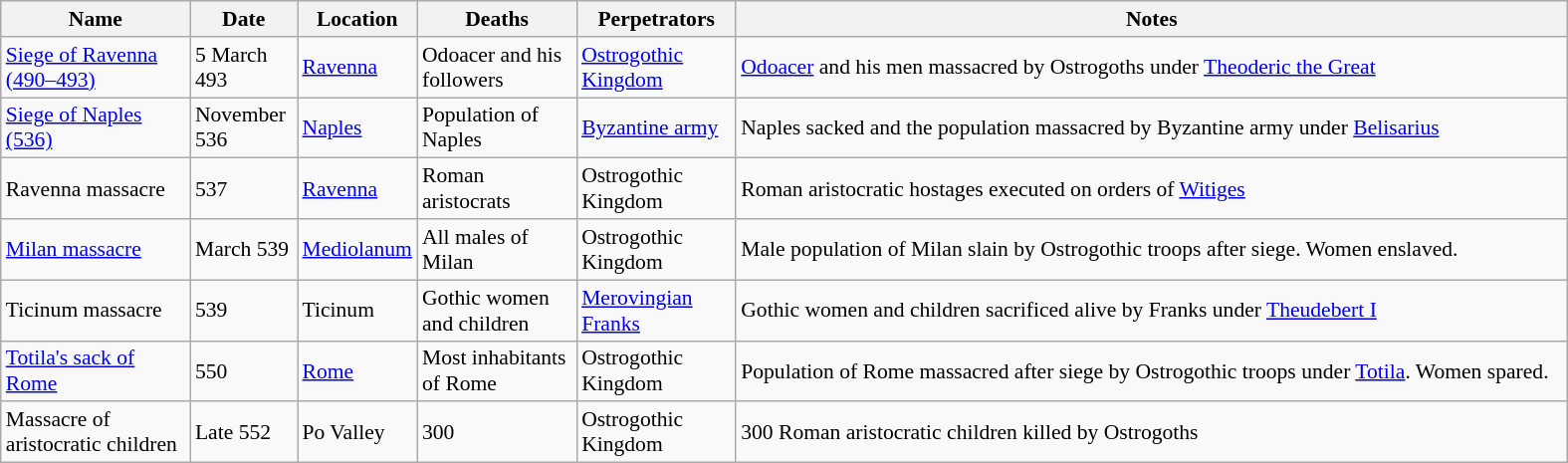<table class="sortable wikitable" style="font-size:90%;">
<tr>
<th style="width:120px;">Name</th>
<th style="width:65px;">Date</th>
<th style="width:70px;">Location</th>
<th style="width:100px;">Deaths</th>
<th style="width:100px;">Perpetrators</th>
<th class="unsortable" style="width:550px;">Notes</th>
</tr>
<tr>
<td><a href='#'>Siege of Ravenna (490–493)</a></td>
<td>5 March 493</td>
<td><a href='#'>Ravenna</a></td>
<td>Odoacer and his followers</td>
<td><a href='#'>Ostrogothic Kingdom</a></td>
<td><a href='#'>Odoacer</a> and his men massacred by Ostrogoths under <a href='#'>Theoderic the Great</a></td>
</tr>
<tr>
<td><a href='#'>Siege of Naples (536)</a></td>
<td>November 536</td>
<td><a href='#'>Naples</a></td>
<td>Population of Naples</td>
<td><a href='#'>Byzantine army</a></td>
<td>Naples sacked and the population massacred by Byzantine army under <a href='#'>Belisarius</a></td>
</tr>
<tr>
<td>Ravenna massacre</td>
<td>537</td>
<td><a href='#'>Ravenna</a></td>
<td>Roman aristocrats</td>
<td>Ostrogothic Kingdom</td>
<td>Roman aristocratic hostages executed on orders of <a href='#'>Witiges</a></td>
</tr>
<tr>
<td><a href='#'>Milan massacre</a></td>
<td>March 539</td>
<td><a href='#'>Mediolanum</a></td>
<td>All males of Milan</td>
<td>Ostrogothic Kingdom</td>
<td>Male population of Milan slain by Ostrogothic troops after siege. Women enslaved.</td>
</tr>
<tr>
<td>Ticinum massacre</td>
<td>539</td>
<td>Ticinum</td>
<td>Gothic women and children</td>
<td><a href='#'>Merovingian Franks</a></td>
<td>Gothic women and children sacrificed alive by Franks under <a href='#'>Theudebert I</a></td>
</tr>
<tr>
<td><a href='#'>Totila's sack of Rome</a></td>
<td>550</td>
<td><a href='#'>Rome</a></td>
<td>Most inhabitants of Rome</td>
<td>Ostrogothic Kingdom</td>
<td>Population of Rome massacred after siege by Ostrogothic troops under <a href='#'>Totila</a>. Women spared.</td>
</tr>
<tr>
<td>Massacre of aristocratic children</td>
<td>Late 552</td>
<td>Po Valley</td>
<td>300</td>
<td>Ostrogothic Kingdom</td>
<td>300 Roman aristocratic children killed by Ostrogoths</td>
</tr>
</table>
